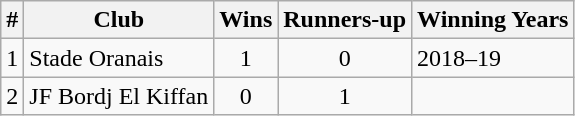<table class="wikitable" style="text-align: left;">
<tr>
<th>#</th>
<th>Club</th>
<th>Wins</th>
<th>Runners-up</th>
<th>Winning Years</th>
</tr>
<tr>
<td>1</td>
<td>Stade Oranais</td>
<td align=center>1</td>
<td align=center>0</td>
<td>2018–19</td>
</tr>
<tr>
<td>2</td>
<td>JF Bordj El Kiffan</td>
<td align=center>0</td>
<td align=center>1</td>
<td></td>
</tr>
</table>
